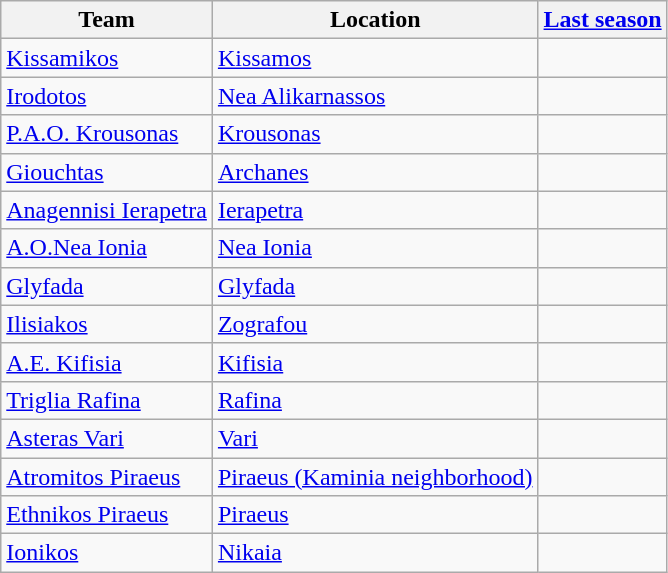<table class="wikitable sortable">
<tr>
<th>Team</th>
<th>Location</th>
<th><a href='#'>Last season</a></th>
</tr>
<tr>
<td><a href='#'>Kissamikos</a></td>
<td><a href='#'>Kissamos</a></td>
<td></td>
</tr>
<tr>
<td><a href='#'>Irodotos</a></td>
<td><a href='#'>Nea Alikarnassos</a></td>
<td></td>
</tr>
<tr>
<td><a href='#'>P.A.O. Krousonas</a></td>
<td><a href='#'>Krousonas</a></td>
<td></td>
</tr>
<tr>
<td><a href='#'>Giouchtas</a></td>
<td><a href='#'>Archanes</a></td>
<td></td>
</tr>
<tr>
<td><a href='#'>Anagennisi Ierapetra</a></td>
<td><a href='#'>Ierapetra</a></td>
<td></td>
</tr>
<tr>
<td><a href='#'>A.O.Nea Ionia</a></td>
<td><a href='#'>Nea Ionia</a></td>
<td></td>
</tr>
<tr>
<td><a href='#'>Glyfada</a></td>
<td><a href='#'>Glyfada</a></td>
<td></td>
</tr>
<tr>
<td><a href='#'>Ilisiakos</a></td>
<td><a href='#'>Zografou</a></td>
<td></td>
</tr>
<tr>
<td><a href='#'>A.E. Kifisia</a></td>
<td><a href='#'>Kifisia</a></td>
<td></td>
</tr>
<tr>
<td><a href='#'>Triglia Rafina</a></td>
<td><a href='#'>Rafina</a></td>
<td></td>
</tr>
<tr>
<td><a href='#'>Asteras Vari</a></td>
<td><a href='#'>Vari</a></td>
<td></td>
</tr>
<tr>
<td><a href='#'>Atromitos Piraeus</a></td>
<td><a href='#'>Piraeus (Kaminia neighborhood)</a></td>
<td></td>
</tr>
<tr>
<td><a href='#'>Ethnikos Piraeus</a></td>
<td><a href='#'>Piraeus</a></td>
<td></td>
</tr>
<tr>
<td><a href='#'>Ionikos</a></td>
<td><a href='#'>Nikaia</a></td>
<td></td>
</tr>
</table>
